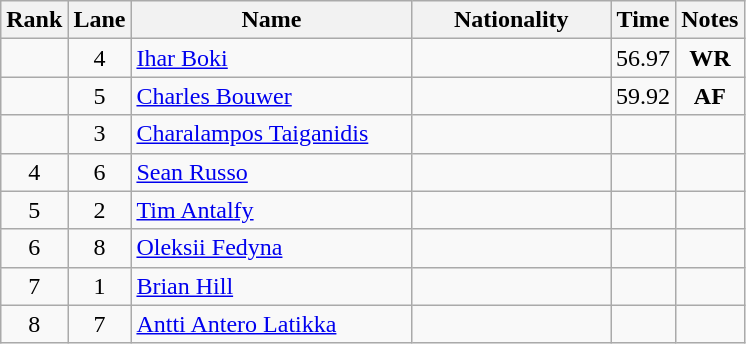<table class="wikitable sortable" style="text-align:center">
<tr>
<th>Rank</th>
<th>Lane</th>
<th style="width:180px">Name</th>
<th style="width:125px">Nationality</th>
<th>Time</th>
<th>Notes</th>
</tr>
<tr>
<td></td>
<td>4</td>
<td style="text-align:left;"><a href='#'>Ihar Boki</a></td>
<td style="text-align:left;"></td>
<td>56.97</td>
<td><strong>WR</strong></td>
</tr>
<tr>
<td></td>
<td>5</td>
<td style="text-align:left;"><a href='#'>Charles Bouwer</a></td>
<td style="text-align:left;"></td>
<td>59.92</td>
<td><strong>AF</strong></td>
</tr>
<tr>
<td></td>
<td>3</td>
<td style="text-align:left;"><a href='#'>Charalampos Taiganidis</a></td>
<td style="text-align:left;"></td>
<td></td>
<td></td>
</tr>
<tr>
<td>4</td>
<td>6</td>
<td style="text-align:left;"><a href='#'>Sean Russo</a></td>
<td style="text-align:left;"></td>
<td></td>
<td></td>
</tr>
<tr>
<td>5</td>
<td>2</td>
<td style="text-align:left;"><a href='#'>Tim Antalfy</a></td>
<td style="text-align:left;"></td>
<td></td>
<td></td>
</tr>
<tr>
<td>6</td>
<td>8</td>
<td style="text-align:left;"><a href='#'>Oleksii Fedyna</a></td>
<td style="text-align:left;"></td>
<td></td>
<td></td>
</tr>
<tr>
<td>7</td>
<td>1</td>
<td style="text-align:left;"><a href='#'>Brian Hill</a></td>
<td style="text-align:left;"></td>
<td></td>
<td></td>
</tr>
<tr>
<td>8</td>
<td>7</td>
<td style="text-align:left;"><a href='#'>Antti Antero Latikka</a></td>
<td style="text-align:left;"></td>
<td></td>
<td></td>
</tr>
</table>
